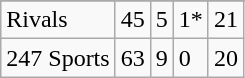<table class="wikitable">
<tr>
</tr>
<tr>
<td>Rivals</td>
<td>45</td>
<td>5</td>
<td>1*</td>
<td>21</td>
</tr>
<tr>
<td>247 Sports</td>
<td>63</td>
<td>9</td>
<td>0</td>
<td>20</td>
</tr>
</table>
